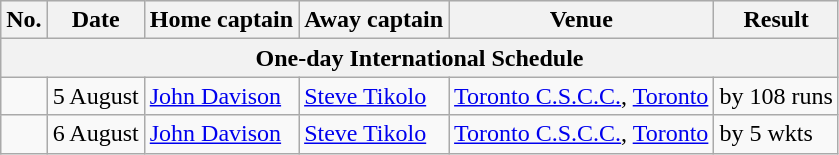<table class="wikitable">
<tr style="background:#efefef;">
<th>No.</th>
<th>Date</th>
<th>Home captain</th>
<th>Away captain</th>
<th>Venue</th>
<th>Result</th>
</tr>
<tr>
<th colspan="6">One-day International Schedule</th>
</tr>
<tr>
<td></td>
<td>5 August</td>
<td><a href='#'>John Davison</a></td>
<td><a href='#'>Steve Tikolo</a></td>
<td><a href='#'>Toronto C.S.C.C.</a>, <a href='#'>Toronto</a></td>
<td> by 108 runs</td>
</tr>
<tr>
<td></td>
<td>6 August</td>
<td><a href='#'>John Davison</a></td>
<td><a href='#'>Steve Tikolo</a></td>
<td><a href='#'>Toronto C.S.C.C.</a>, <a href='#'>Toronto</a></td>
<td> by 5 wkts</td>
</tr>
</table>
